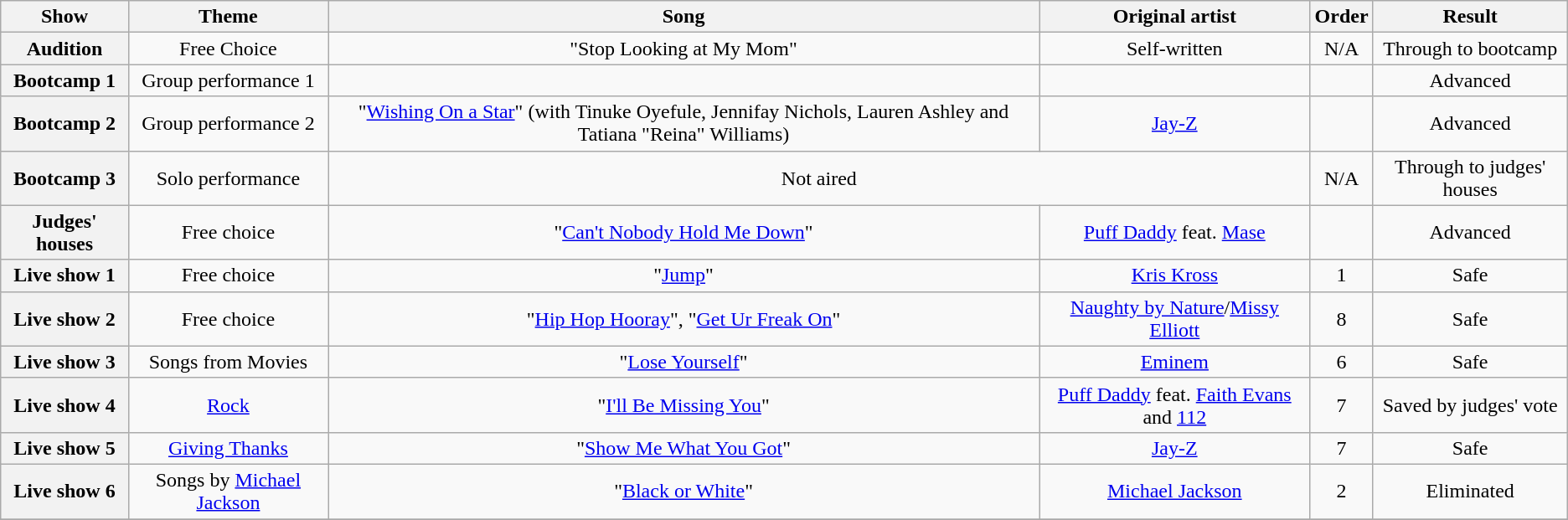<table class="wikitable" style="text-align:center;">
<tr>
<th scope="col">Show</th>
<th scope="col">Theme</th>
<th scope="col">Song</th>
<th scope="col">Original artist</th>
<th scope="col">Order</th>
<th scope="col">Result</th>
</tr>
<tr>
<th scope="row">Audition</th>
<td>Free Choice</td>
<td>"Stop Looking at My Mom"</td>
<td>Self-written</td>
<td>N/A</td>
<td>Through to bootcamp</td>
</tr>
<tr>
<th scope="row">Bootcamp 1</th>
<td>Group performance 1</td>
<td></td>
<td></td>
<td></td>
<td>Advanced</td>
</tr>
<tr>
<th scope="row">Bootcamp 2</th>
<td>Group performance 2</td>
<td>"<a href='#'>Wishing On a Star</a>" (with Tinuke Oyefule, Jennifay Nichols, Lauren Ashley and Tatiana "Reina" Williams)</td>
<td><a href='#'>Jay-Z</a></td>
<td></td>
<td>Advanced</td>
</tr>
<tr>
<th scope="row">Bootcamp 3</th>
<td>Solo performance</td>
<td colspan=2>Not aired</td>
<td>N/A</td>
<td>Through to judges' houses</td>
</tr>
<tr>
<th scope="row">Judges' houses</th>
<td>Free choice</td>
<td>"<a href='#'>Can't Nobody Hold Me Down</a>"</td>
<td><a href='#'>Puff Daddy</a> feat. <a href='#'>Mase</a></td>
<td></td>
<td>Advanced</td>
</tr>
<tr>
<th scope="row">Live show 1</th>
<td>Free choice</td>
<td>"<a href='#'>Jump</a>"</td>
<td><a href='#'>Kris Kross</a></td>
<td>1</td>
<td>Safe</td>
</tr>
<tr>
<th scope="row">Live show 2</th>
<td>Free choice</td>
<td>"<a href='#'>Hip Hop Hooray</a>", "<a href='#'>Get Ur Freak On</a>"</td>
<td><a href='#'>Naughty by Nature</a>/<a href='#'>Missy Elliott</a></td>
<td>8</td>
<td>Safe</td>
</tr>
<tr>
<th scope="row">Live show 3</th>
<td>Songs from Movies</td>
<td>"<a href='#'>Lose Yourself</a>"</td>
<td><a href='#'>Eminem</a></td>
<td>6</td>
<td>Safe</td>
</tr>
<tr>
<th scope="row">Live show 4</th>
<td><a href='#'>Rock</a></td>
<td>"<a href='#'>I'll Be Missing You</a>"</td>
<td><a href='#'>Puff Daddy</a> feat. <a href='#'>Faith Evans</a> and <a href='#'>112</a></td>
<td>7</td>
<td>Saved by judges' vote</td>
</tr>
<tr>
<th scope="row">Live show 5</th>
<td><a href='#'>Giving Thanks</a></td>
<td>"<a href='#'>Show Me What You Got</a>"</td>
<td><a href='#'>Jay-Z</a></td>
<td>7</td>
<td>Safe</td>
</tr>
<tr>
<th scope="row">Live show 6</th>
<td>Songs by <a href='#'>Michael Jackson</a></td>
<td>"<a href='#'>Black or White</a>"</td>
<td><a href='#'>Michael Jackson</a></td>
<td>2</td>
<td>Eliminated</td>
</tr>
<tr>
</tr>
</table>
